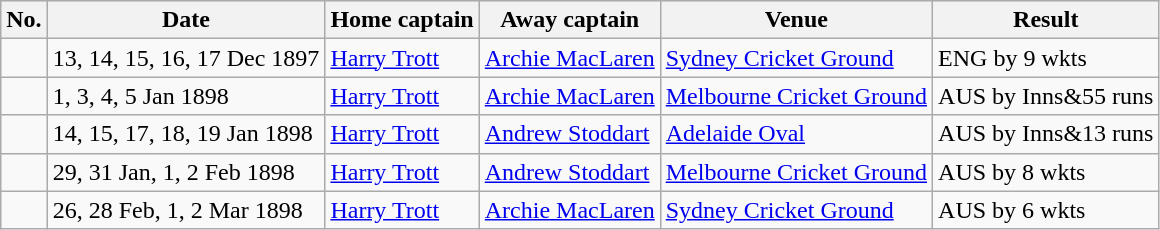<table class="wikitable">
<tr style="background:#efefef;">
<th>No.</th>
<th>Date</th>
<th>Home captain</th>
<th>Away captain</th>
<th>Venue</th>
<th>Result</th>
</tr>
<tr>
<td></td>
<td>13, 14, 15, 16, 17 Dec 1897</td>
<td><a href='#'>Harry Trott</a></td>
<td><a href='#'>Archie MacLaren</a></td>
<td><a href='#'>Sydney Cricket Ground</a></td>
<td>ENG by 9 wkts</td>
</tr>
<tr>
<td></td>
<td>1, 3, 4, 5 Jan 1898</td>
<td><a href='#'>Harry Trott</a></td>
<td><a href='#'>Archie MacLaren</a></td>
<td><a href='#'>Melbourne Cricket Ground</a></td>
<td>AUS by Inns&55 runs</td>
</tr>
<tr>
<td></td>
<td>14, 15, 17, 18, 19 Jan 1898</td>
<td><a href='#'>Harry Trott</a></td>
<td><a href='#'>Andrew Stoddart</a></td>
<td><a href='#'>Adelaide Oval</a></td>
<td>AUS by Inns&13 runs</td>
</tr>
<tr>
<td></td>
<td>29, 31 Jan, 1, 2 Feb 1898</td>
<td><a href='#'>Harry Trott</a></td>
<td><a href='#'>Andrew Stoddart</a></td>
<td><a href='#'>Melbourne Cricket Ground</a></td>
<td>AUS by 8 wkts</td>
</tr>
<tr>
<td></td>
<td>26, 28 Feb, 1, 2 Mar 1898</td>
<td><a href='#'>Harry Trott</a></td>
<td><a href='#'>Archie MacLaren</a></td>
<td><a href='#'>Sydney Cricket Ground</a></td>
<td>AUS by 6 wkts</td>
</tr>
</table>
